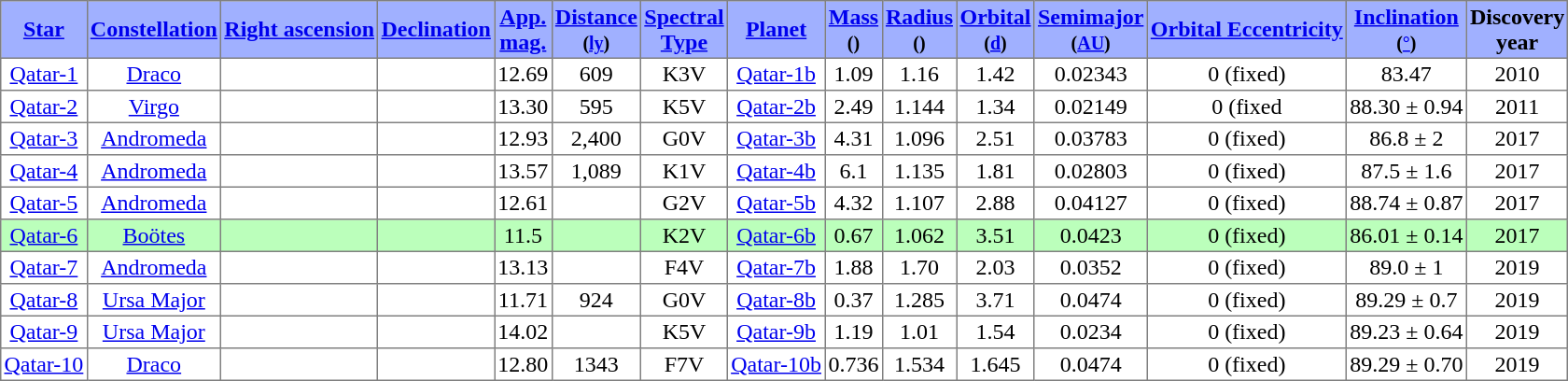<table class="toccolours sortable" border="1" cellspacing="0" cellpadding="2" style="margin:auto; text-align:center; border-collapse:collapse; margin-left:0; margin-right:0;">
<tr style="background:#a0b0ff;">
<th><a href='#'>Star</a></th>
<th><a href='#'>Constellation</a></th>
<th><a href='#'>Right ascension</a></th>
<th><a href='#'>Declination</a></th>
<th><a href='#'>App.</a><br><a href='#'>mag.</a></th>
<th><a href='#'>Distance</a><br><small>(<a href='#'>ly</a>)</small></th>
<th><a href='#'>Spectral</a><br><a href='#'>Type</a></th>
<th><a href='#'>Planet</a></th>
<th><a href='#'>Mass</a><br><small>()</small></th>
<th><a href='#'>Radius</a><br><small>()</small></th>
<th><a href='#'>Orbital</a><br><small>(<a href='#'>d</a>)</small></th>
<th><a href='#'>Semimajor</a><br><small>(<a href='#'>AU</a>)</small></th>
<th><a href='#'>Orbital Eccentricity</a></th>
<th><a href='#'>Inclination</a><br><small>(<a href='#'>°</a>)</small></th>
<th>Discovery<br>year</th>
</tr>
<tr>
<td><a href='#'>Qatar-1</a></td>
<td><a href='#'>Draco</a></td>
<td></td>
<td></td>
<td>12.69</td>
<td>609</td>
<td>K3V</td>
<td><a href='#'>Qatar-1b</a></td>
<td>1.09</td>
<td>1.16</td>
<td>1.42</td>
<td>0.02343</td>
<td>0 (fixed)</td>
<td>83.47</td>
<td>2010</td>
</tr>
<tr>
<td><a href='#'>Qatar-2</a></td>
<td><a href='#'>Virgo</a></td>
<td></td>
<td></td>
<td>13.30</td>
<td>595</td>
<td>K5V</td>
<td><a href='#'>Qatar-2b</a></td>
<td>2.49</td>
<td>1.144</td>
<td>1.34</td>
<td>0.02149</td>
<td>0 (fixed</td>
<td>88.30 ± 0.94</td>
<td>2011</td>
</tr>
<tr>
<td><a href='#'>Qatar-3</a></td>
<td><a href='#'>Andromeda</a></td>
<td></td>
<td></td>
<td>12.93</td>
<td>2,400</td>
<td>G0V</td>
<td><a href='#'>Qatar-3b</a></td>
<td>4.31</td>
<td>1.096</td>
<td>2.51</td>
<td>0.03783</td>
<td>0 (fixed)</td>
<td>86.8 ± 2</td>
<td>2017</td>
</tr>
<tr>
<td><a href='#'>Qatar-4</a></td>
<td><a href='#'>Andromeda</a></td>
<td></td>
<td></td>
<td>13.57</td>
<td>1,089</td>
<td>K1V</td>
<td><a href='#'>Qatar-4b</a></td>
<td>6.1</td>
<td>1.135</td>
<td>1.81</td>
<td>0.02803</td>
<td>0 (fixed)</td>
<td>87.5 ± 1.6</td>
<td>2017</td>
</tr>
<tr>
<td><a href='#'>Qatar-5</a></td>
<td><a href='#'>Andromeda</a></td>
<td></td>
<td></td>
<td>12.61</td>
<td></td>
<td>G2V</td>
<td><a href='#'>Qatar-5b</a></td>
<td>4.32</td>
<td>1.107</td>
<td>2.88</td>
<td>0.04127</td>
<td>0 (fixed)</td>
<td>88.74 ± 0.87</td>
<td>2017</td>
</tr>
<tr style="background:#bbffbb;">
<td><a href='#'>Qatar-6</a></td>
<td><a href='#'>Boötes</a></td>
<td></td>
<td></td>
<td>11.5</td>
<td></td>
<td>K2V</td>
<td><a href='#'>Qatar-6b</a></td>
<td>0.67</td>
<td>1.062</td>
<td>3.51</td>
<td>0.0423</td>
<td>0 (fixed)</td>
<td>86.01 ± 0.14</td>
<td>2017</td>
</tr>
<tr>
<td><a href='#'>Qatar-7</a></td>
<td><a href='#'>Andromeda</a></td>
<td></td>
<td></td>
<td>13.13</td>
<td></td>
<td>F4V</td>
<td><a href='#'>Qatar-7b</a></td>
<td>1.88</td>
<td>1.70</td>
<td>2.03</td>
<td>0.0352</td>
<td>0 (fixed)</td>
<td>89.0 ± 1</td>
<td>2019</td>
</tr>
<tr>
<td><a href='#'>Qatar-8</a></td>
<td><a href='#'>Ursa Major</a></td>
<td></td>
<td></td>
<td>11.71</td>
<td>924</td>
<td>G0V</td>
<td><a href='#'>Qatar-8b</a></td>
<td>0.37</td>
<td>1.285</td>
<td>3.71</td>
<td>0.0474</td>
<td>0 (fixed)</td>
<td>89.29 ± 0.7</td>
<td>2019</td>
</tr>
<tr>
<td><a href='#'>Qatar-9</a></td>
<td><a href='#'>Ursa Major</a></td>
<td></td>
<td></td>
<td>14.02</td>
<td></td>
<td>K5V</td>
<td><a href='#'>Qatar-9b</a></td>
<td>1.19</td>
<td>1.01</td>
<td>1.54</td>
<td>0.0234</td>
<td>0 (fixed)</td>
<td>89.23 ± 0.64</td>
<td>2019</td>
</tr>
<tr>
<td><a href='#'>Qatar-10</a></td>
<td><a href='#'>Draco</a></td>
<td></td>
<td></td>
<td>12.80</td>
<td>1343</td>
<td>F7V</td>
<td><a href='#'>Qatar-10b</a></td>
<td>0.736</td>
<td>1.534</td>
<td>1.645</td>
<td>0.0474</td>
<td>0 (fixed)</td>
<td>89.29 ± 0.70</td>
<td>2019</td>
</tr>
</table>
